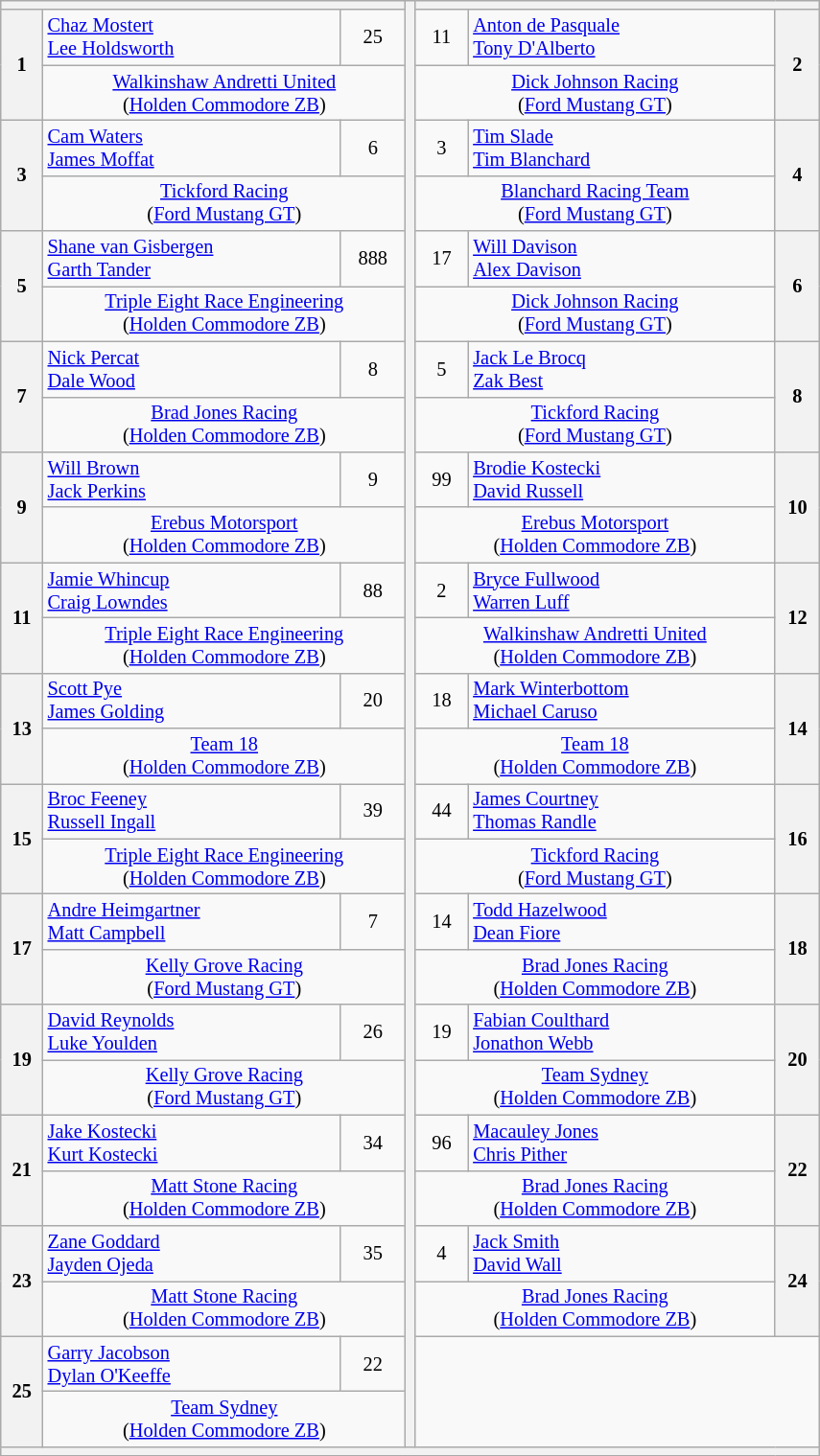<table class="wikitable" style=font-size:85%;>
<tr>
<th colspan=3 width=275px></th>
<th rowspan=27></th>
<th colspan=3 width=275px></th>
</tr>
<tr>
<th rowspan=2>1</th>
<td align=left> <a href='#'>Chaz Mostert</a><br> <a href='#'>Lee Holdsworth</a></td>
<td align=center>25</td>
<td align=center>11</td>
<td align=left> <a href='#'>Anton de Pasquale</a><br> <a href='#'>Tony D'Alberto</a></td>
<th rowspan=2>2</th>
</tr>
<tr>
<td colspan=2 align=center><a href='#'>Walkinshaw Andretti United</a><br>(<a href='#'>Holden Commodore ZB</a>)</td>
<td colspan=2 align=center><a href='#'>Dick Johnson Racing</a><br>(<a href='#'>Ford Mustang GT</a>)</td>
</tr>
<tr>
<th rowspan=2>3</th>
<td align=left> <a href='#'>Cam Waters</a><br> <a href='#'>James Moffat</a></td>
<td align=center>6</td>
<td align=center>3</td>
<td align=left> <a href='#'>Tim Slade</a><br> <a href='#'>Tim Blanchard</a></td>
<th rowspan=2>4</th>
</tr>
<tr>
<td colspan=2 align=center><a href='#'>Tickford Racing</a><br>(<a href='#'>Ford Mustang GT</a>)</td>
<td colspan=2 align=center><a href='#'>Blanchard Racing Team</a><br>(<a href='#'>Ford Mustang GT</a>)</td>
</tr>
<tr>
<th rowspan=2>5</th>
<td align=left> <a href='#'>Shane van Gisbergen</a><br> <a href='#'>Garth Tander</a></td>
<td align=center>888</td>
<td align=center>17</td>
<td align=left> <a href='#'>Will Davison</a><br> <a href='#'>Alex Davison</a></td>
<th rowspan=2>6</th>
</tr>
<tr>
<td colspan=2 align=center><a href='#'>Triple Eight Race Engineering</a><br>(<a href='#'>Holden Commodore ZB</a>)</td>
<td colspan=2 align=center><a href='#'>Dick Johnson Racing</a><br>(<a href='#'>Ford Mustang GT</a>)</td>
</tr>
<tr>
<th rowspan=2>7</th>
<td align=left> <a href='#'>Nick Percat</a><br> <a href='#'>Dale Wood</a></td>
<td align=center>8</td>
<td align=center>5</td>
<td align=left> <a href='#'>Jack Le Brocq</a><br> <a href='#'>Zak Best</a></td>
<th rowspan=2>8</th>
</tr>
<tr>
<td colspan=2 align=center><a href='#'>Brad Jones Racing</a><br>(<a href='#'>Holden Commodore ZB</a>)</td>
<td colspan=2 align=center><a href='#'>Tickford Racing</a><br>(<a href='#'>Ford Mustang GT</a>)</td>
</tr>
<tr>
<th rowspan=2>9</th>
<td align=left> <a href='#'>Will Brown</a><br> <a href='#'>Jack Perkins</a></td>
<td align=center>9</td>
<td align=center>99</td>
<td align=left> <a href='#'>Brodie Kostecki</a><br> <a href='#'>David Russell</a></td>
<th rowspan=2>10</th>
</tr>
<tr>
<td colspan=2 align=center><a href='#'>Erebus Motorsport</a><br>(<a href='#'>Holden Commodore ZB</a>)</td>
<td colspan=2 align=center><a href='#'>Erebus Motorsport</a><br>(<a href='#'>Holden Commodore ZB</a>)</td>
</tr>
<tr>
<th rowspan=2>11</th>
<td align=left> <a href='#'>Jamie Whincup</a><br> <a href='#'>Craig Lowndes</a></td>
<td align=center>88</td>
<td align=center>2</td>
<td align=left> <a href='#'>Bryce Fullwood</a><br> <a href='#'>Warren Luff</a></td>
<th rowspan=2>12</th>
</tr>
<tr>
<td colspan=2 align=center><a href='#'>Triple Eight Race Engineering</a><br>(<a href='#'>Holden Commodore ZB</a>)</td>
<td colspan=2 align=center><a href='#'>Walkinshaw Andretti United</a><br>(<a href='#'>Holden Commodore ZB</a>)</td>
</tr>
<tr>
<th rowspan=2>13</th>
<td align=left> <a href='#'>Scott Pye</a><br> <a href='#'>James Golding</a></td>
<td align=center>20</td>
<td align=center>18</td>
<td align=left> <a href='#'>Mark Winterbottom</a><br> <a href='#'>Michael Caruso</a></td>
<th rowspan=2>14</th>
</tr>
<tr>
<td colspan=2 align=center><a href='#'>Team 18</a><br>(<a href='#'>Holden Commodore ZB</a>)</td>
<td colspan=2 align=center><a href='#'>Team 18</a><br>(<a href='#'>Holden Commodore ZB</a>)</td>
</tr>
<tr>
<th rowspan=2>15</th>
<td align=left> <a href='#'>Broc Feeney</a><br> <a href='#'>Russell Ingall</a></td>
<td align=center>39</td>
<td align=center>44</td>
<td align=left> <a href='#'>James Courtney</a><br> <a href='#'>Thomas Randle</a></td>
<th rowspan=2>16</th>
</tr>
<tr>
<td colspan=2 align=center><a href='#'>Triple Eight Race Engineering</a><br>(<a href='#'>Holden Commodore ZB</a>)</td>
<td colspan=2 align=center><a href='#'>Tickford Racing</a><br>(<a href='#'>Ford Mustang GT</a>)</td>
</tr>
<tr>
<th rowspan=2>17</th>
<td align=left> <a href='#'>Andre Heimgartner</a><br> <a href='#'>Matt Campbell</a></td>
<td align=center>7</td>
<td align=center>14</td>
<td align=left> <a href='#'>Todd Hazelwood</a><br> <a href='#'>Dean Fiore</a></td>
<th rowspan=2>18</th>
</tr>
<tr>
<td colspan=2 align=center><a href='#'>Kelly Grove Racing</a><br>(<a href='#'>Ford Mustang GT</a>)</td>
<td colspan=2 align=center><a href='#'>Brad Jones Racing</a><br>(<a href='#'>Holden Commodore ZB</a>)</td>
</tr>
<tr>
<th rowspan=2>19</th>
<td align=left> <a href='#'>David Reynolds</a><br> <a href='#'>Luke Youlden</a></td>
<td align=center>26</td>
<td align=center>19</td>
<td align=left> <a href='#'>Fabian Coulthard</a><br> <a href='#'>Jonathon Webb</a></td>
<th rowspan=2>20</th>
</tr>
<tr>
<td colspan=2 align=center><a href='#'>Kelly Grove Racing</a><br>(<a href='#'>Ford Mustang GT</a>)</td>
<td colspan=2 align=center><a href='#'>Team Sydney</a><br>(<a href='#'>Holden Commodore ZB</a>)</td>
</tr>
<tr>
<th rowspan=2>21</th>
<td align=left> <a href='#'>Jake Kostecki</a><br> <a href='#'>Kurt Kostecki</a></td>
<td align=center>34</td>
<td align=center>96</td>
<td align=left> <a href='#'>Macauley Jones</a><br> <a href='#'>Chris Pither</a></td>
<th rowspan=2>22</th>
</tr>
<tr>
<td colspan=2 align=center><a href='#'>Matt Stone Racing</a><br>(<a href='#'>Holden Commodore ZB</a>)</td>
<td colspan=2 align=center><a href='#'>Brad Jones Racing</a><br>(<a href='#'>Holden Commodore ZB</a>)</td>
</tr>
<tr>
<th rowspan=2>23</th>
<td align=left> <a href='#'>Zane Goddard</a><br> <a href='#'>Jayden Ojeda</a></td>
<td align=center>35</td>
<td align=center>4</td>
<td align=left> <a href='#'>Jack Smith</a><br> <a href='#'>David Wall</a></td>
<th rowspan=2>24</th>
</tr>
<tr>
<td colspan=2 align=center><a href='#'>Matt Stone Racing</a><br>(<a href='#'>Holden Commodore ZB</a>)</td>
<td colspan=2 align=center><a href='#'>Brad Jones Racing</a><br>(<a href='#'>Holden Commodore ZB</a>)</td>
</tr>
<tr>
<th rowspan=2>25</th>
<td align=left> <a href='#'>Garry Jacobson</a><br> <a href='#'>Dylan O'Keeffe</a></td>
<td align=center>22</td>
<td colspan=3 rowspan=2></td>
</tr>
<tr>
<td colspan=2 align=center><a href='#'>Team Sydney</a><br>(<a href='#'>Holden Commodore ZB</a>)</td>
</tr>
<tr>
<th colspan=7></th>
</tr>
</table>
